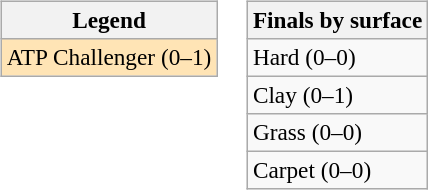<table>
<tr valign=top>
<td><br><table class=wikitable style=font-size:97%>
<tr>
<th>Legend</th>
</tr>
<tr bgcolor=moccasin>
<td>ATP Challenger (0–1)</td>
</tr>
</table>
</td>
<td><br><table class=wikitable style=font-size:97%>
<tr>
<th>Finals by surface</th>
</tr>
<tr>
<td>Hard (0–0)</td>
</tr>
<tr>
<td>Clay (0–1)</td>
</tr>
<tr>
<td>Grass (0–0)</td>
</tr>
<tr>
<td>Carpet (0–0)</td>
</tr>
</table>
</td>
</tr>
</table>
